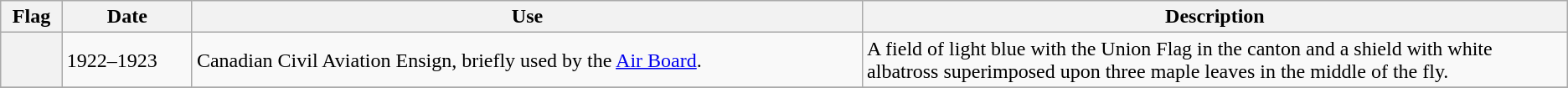<table class="wikitable">
<tr>
<th scope="col">Flag</th>
<th scope="col">Date</th>
<th scope="col">Use</th>
<th scope="col" style="width: 45%;">Description</th>
</tr>
<tr>
<th scope="row"></th>
<td>1922–1923</td>
<td>Canadian Civil Aviation Ensign, briefly used by the <a href='#'>Air Board</a>.</td>
<td>A field of light blue with the Union Flag in the canton and a shield with white albatross superimposed upon three maple leaves in the middle of the fly.</td>
</tr>
<tr>
</tr>
</table>
